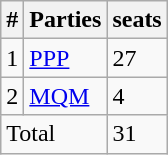<table class="wikitable">
<tr>
<th>#</th>
<th>Parties</th>
<th>seats</th>
</tr>
<tr>
<td>1</td>
<td> <a href='#'>PPP</a></td>
<td>27</td>
</tr>
<tr>
<td>2</td>
<td> <a href='#'>MQM</a></td>
<td>4</td>
</tr>
<tr>
<td colspan="2">Total</td>
<td>31</td>
</tr>
</table>
